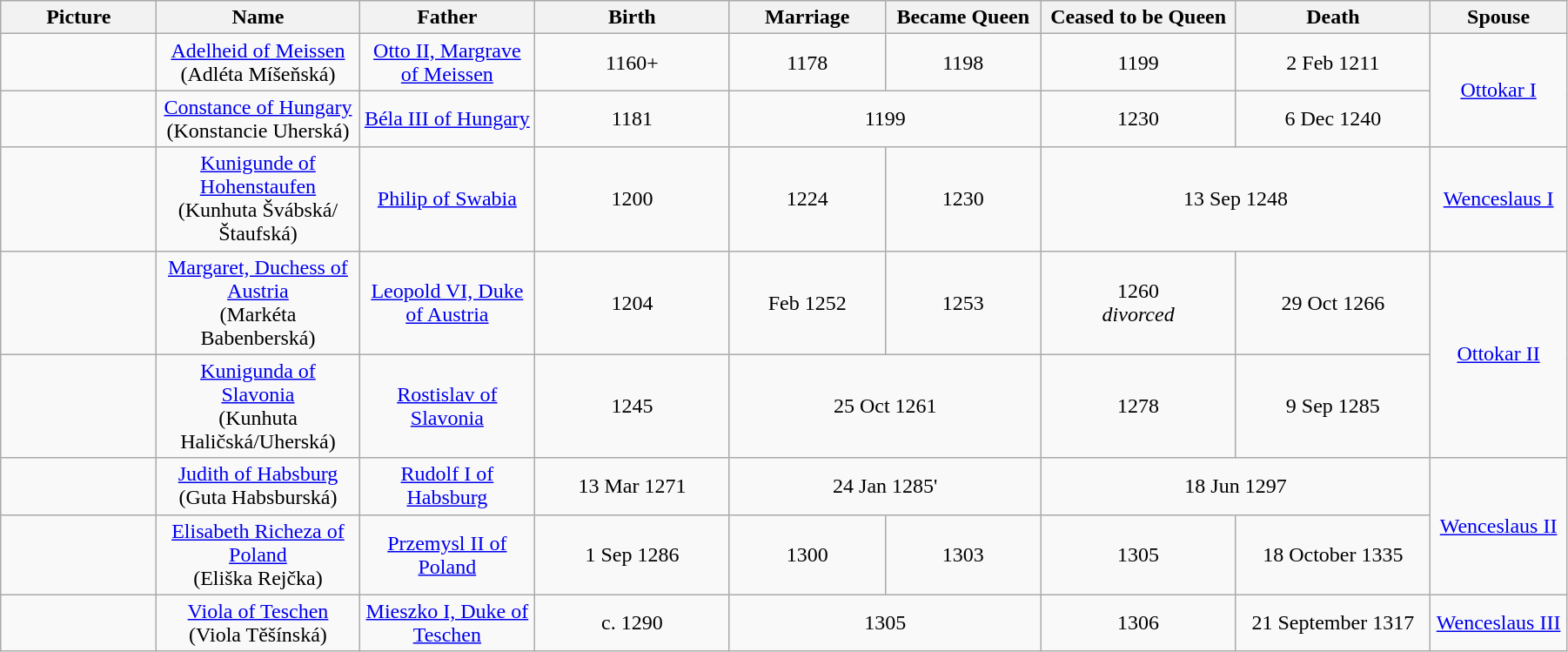<table width=95% class="wikitable">
<tr>
<th width = "8%">Picture</th>
<th width = "10%">Name</th>
<th width = "9%">Father</th>
<th width = "10%">Birth</th>
<th width = "8%">Marriage</th>
<th width = "8%">Became Queen</th>
<th width = "10%">Ceased to be Queen</th>
<th width = "10%">Death</th>
<th width = "7%">Spouse</th>
</tr>
<tr>
<td></td>
<td align="center"><a href='#'>Adelheid of Meissen</a><br>(Adléta Míšeňská)</td>
<td align="center"><a href='#'>Otto II, Margrave of Meissen</a></td>
<td align="center">1160+</td>
<td align="center">1178</td>
<td align="center">1198</td>
<td align="center">1199</td>
<td align="center">2 Feb 1211</td>
<td align="center" rowspan="2"><a href='#'>Ottokar I</a></td>
</tr>
<tr>
<td></td>
<td align="center"><a href='#'>Constance of Hungary</a><br>(Konstancie Uherská)</td>
<td align="center"><a href='#'>Béla III of Hungary</a></td>
<td align="center">1181</td>
<td align="center" colspan="2">1199</td>
<td align="center">1230</td>
<td align="center">6 Dec 1240</td>
</tr>
<tr>
<td></td>
<td align="center"><a href='#'>Kunigunde of Hohenstaufen</a><br>(Kunhuta Švábská/Štaufská)</td>
<td align="center"><a href='#'>Philip of Swabia</a></td>
<td align="center">1200</td>
<td align="center">1224</td>
<td align="center">1230</td>
<td align="center" colspan="2">13 Sep 1248</td>
<td align="center"><a href='#'>Wenceslaus I</a></td>
</tr>
<tr>
<td></td>
<td align="center"><a href='#'>Margaret, Duchess of Austria</a><br>(Markéta Babenberská)</td>
<td align="center"><a href='#'>Leopold VI, Duke of Austria</a></td>
<td align="center">1204</td>
<td align="center">Feb 1252</td>
<td align="center">1253</td>
<td align="center">1260<br><em>divorced</em></td>
<td align="center">29 Oct 1266</td>
<td align="center" rowspan="2"><a href='#'>Ottokar II</a></td>
</tr>
<tr>
<td></td>
<td align="center"><a href='#'>Kunigunda of Slavonia</a><br>(Kunhuta Haličská/Uherská)</td>
<td align="center"><a href='#'>Rostislav of Slavonia</a></td>
<td align="center">1245</td>
<td align="center" colspan="2">25 Oct 1261</td>
<td align="center">1278</td>
<td align="center">9 Sep 1285</td>
</tr>
<tr>
<td></td>
<td align="center"><a href='#'>Judith of Habsburg</a><br>(Guta Habsburská)</td>
<td align="center"><a href='#'>Rudolf I of Habsburg</a></td>
<td align="center">13 Mar 1271</td>
<td align="center" colspan="2">24 Jan 1285'</td>
<td align="center" colspan="2">18 Jun 1297</td>
<td rowspan="2" align="center"><a href='#'>Wenceslaus II</a></td>
</tr>
<tr>
<td></td>
<td align="center"><a href='#'>Elisabeth Richeza of Poland</a><br>(Eliška Rejčka)</td>
<td align="center"><a href='#'>Przemysl II of Poland</a></td>
<td align="center">1 Sep 1286</td>
<td align="center">1300</td>
<td align="center">1303</td>
<td align="center">1305</td>
<td align="center">18 October 1335</td>
</tr>
<tr>
<td></td>
<td align="center"><a href='#'>Viola of Teschen</a><br>(Viola Těšínská)</td>
<td align="center"><a href='#'>Mieszko I, Duke of Teschen</a></td>
<td align="center">c. 1290</td>
<td align="center" colspan="2">1305</td>
<td align="center">1306</td>
<td align="center">21 September 1317</td>
<td align="center"><a href='#'>Wenceslaus III</a></td>
</tr>
</table>
